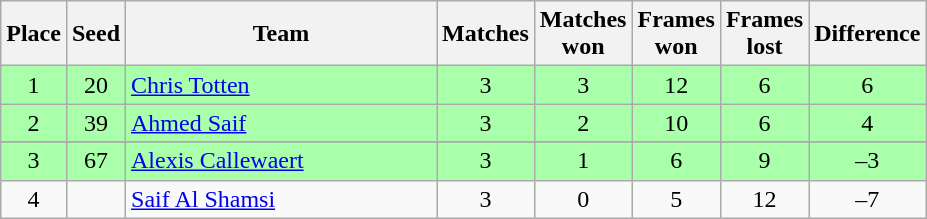<table class="wikitable" style="text-align: center;">
<tr>
<th width=20>Place</th>
<th width=20>Seed</th>
<th width=200>Team</th>
<th width=20>Matches</th>
<th width=20>Matches won</th>
<th width=20>Frames won</th>
<th width=20>Frames lost</th>
<th width=20>Difference</th>
</tr>
<tr style="background:#aaffaa;">
<td>1</td>
<td>20</td>
<td style="text-align:left;"> <a href='#'>Chris Totten</a></td>
<td>3</td>
<td>3</td>
<td>12</td>
<td>6</td>
<td>6</td>
</tr>
<tr style="background:#aaffaa;">
<td>2</td>
<td>39</td>
<td style="text-align:left;"> <a href='#'>Ahmed Saif</a></td>
<td>3</td>
<td>2</td>
<td>10</td>
<td>6</td>
<td>4</td>
</tr>
<tr>
</tr>
<tr style="background:#aaffaa;">
<td>3</td>
<td>67</td>
<td style="text-align:left;"> <a href='#'>Alexis Callewaert</a></td>
<td>3</td>
<td>1</td>
<td>6</td>
<td>9</td>
<td>–3</td>
</tr>
<tr>
<td>4</td>
<td></td>
<td style="text-align:left;"> <a href='#'>Saif Al Shamsi</a></td>
<td>3</td>
<td>0</td>
<td>5</td>
<td>12</td>
<td>–7</td>
</tr>
</table>
